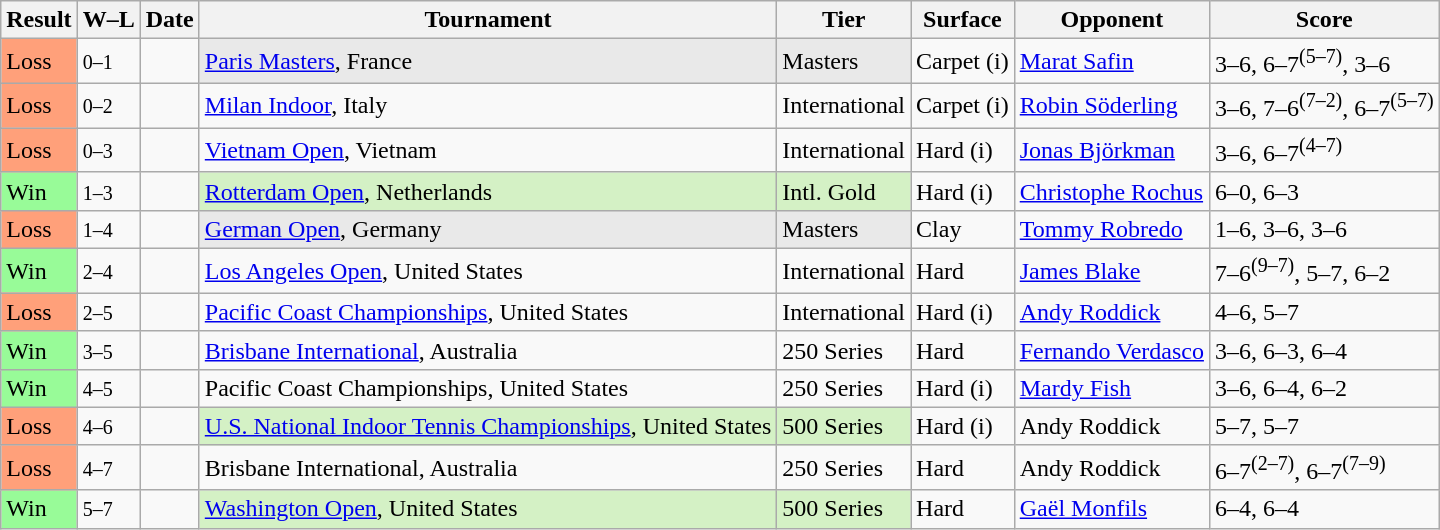<table class="sortable wikitable">
<tr>
<th>Result</th>
<th class="unsortable">W–L</th>
<th>Date</th>
<th>Tournament</th>
<th>Tier</th>
<th>Surface</th>
<th>Opponent</th>
<th class="unsortable">Score</th>
</tr>
<tr>
<td bgcolor=FFA07A>Loss</td>
<td><small>0–1</small></td>
<td><a href='#'></a></td>
<td style="background:#E9E9E9;"><a href='#'>Paris Masters</a>, France</td>
<td style="background:#E9E9E9;">Masters</td>
<td>Carpet (i)</td>
<td> <a href='#'>Marat Safin</a></td>
<td>3–6, 6–7<sup>(5–7)</sup>, 3–6</td>
</tr>
<tr>
<td bgcolor=FFA07A>Loss</td>
<td><small>0–2</small></td>
<td><a href='#'></a></td>
<td><a href='#'>Milan Indoor</a>, Italy</td>
<td>International</td>
<td>Carpet (i)</td>
<td> <a href='#'>Robin Söderling</a></td>
<td>3–6, 7–6<sup>(7–2)</sup>, 6–7<sup>(5–7)</sup></td>
</tr>
<tr>
<td bgcolor=FFA07A>Loss</td>
<td><small>0–3</small></td>
<td><a href='#'></a></td>
<td><a href='#'>Vietnam Open</a>, Vietnam</td>
<td>International</td>
<td>Hard (i)</td>
<td> <a href='#'>Jonas Björkman</a></td>
<td>3–6, 6–7<sup>(4–7)</sup></td>
</tr>
<tr>
<td bgcolor=98FB98>Win</td>
<td><small>1–3</small></td>
<td><a href='#'></a></td>
<td style="background:#D4F1C5;"><a href='#'>Rotterdam Open</a>, Netherlands</td>
<td style="background:#D4F1C5;">Intl. Gold</td>
<td>Hard (i)</td>
<td> <a href='#'>Christophe Rochus</a></td>
<td>6–0, 6–3</td>
</tr>
<tr>
<td bgcolor=FFA07A>Loss</td>
<td><small>1–4</small></td>
<td><a href='#'></a></td>
<td style="background:#E9E9E9;"><a href='#'>German Open</a>, Germany</td>
<td style="background:#E9E9E9;">Masters</td>
<td>Clay</td>
<td> <a href='#'>Tommy Robredo</a></td>
<td>1–6, 3–6, 3–6</td>
</tr>
<tr>
<td bgcolor=98FB98>Win</td>
<td><small>2–4</small></td>
<td><a href='#'></a></td>
<td><a href='#'>Los Angeles Open</a>, United States</td>
<td>International</td>
<td>Hard</td>
<td> <a href='#'>James Blake</a></td>
<td>7–6<sup>(9–7)</sup>, 5–7, 6–2</td>
</tr>
<tr>
<td bgcolor=FFA07A>Loss</td>
<td><small>2–5</small></td>
<td><a href='#'></a></td>
<td><a href='#'>Pacific Coast Championships</a>, United States</td>
<td>International</td>
<td>Hard (i)</td>
<td> <a href='#'>Andy Roddick</a></td>
<td>4–6, 5–7</td>
</tr>
<tr>
<td bgcolor=98FB98>Win</td>
<td><small>3–5</small></td>
<td><a href='#'></a></td>
<td><a href='#'>Brisbane International</a>, Australia</td>
<td>250 Series</td>
<td>Hard</td>
<td> <a href='#'>Fernando Verdasco</a></td>
<td>3–6, 6–3, 6–4</td>
</tr>
<tr>
<td bgcolor=98FB98>Win</td>
<td><small>4–5</small></td>
<td><a href='#'></a></td>
<td>Pacific Coast Championships, United States</td>
<td>250 Series</td>
<td>Hard (i)</td>
<td> <a href='#'>Mardy Fish</a></td>
<td>3–6, 6–4, 6–2</td>
</tr>
<tr>
<td bgcolor=FFA07A>Loss</td>
<td><small>4–6</small></td>
<td><a href='#'></a></td>
<td style="background:#D4F1C5;"><a href='#'>U.S. National Indoor Tennis Championships</a>, United States</td>
<td style="background:#D4F1C5;">500 Series</td>
<td>Hard (i)</td>
<td> Andy Roddick</td>
<td>5–7, 5–7</td>
</tr>
<tr>
<td bgcolor=FFA07A>Loss</td>
<td><small>4–7</small></td>
<td><a href='#'></a></td>
<td>Brisbane International, Australia</td>
<td>250 Series</td>
<td>Hard</td>
<td> Andy Roddick</td>
<td>6–7<sup>(2–7)</sup>, 6–7<sup>(7–9)</sup></td>
</tr>
<tr>
<td bgcolor=98FB98>Win</td>
<td><small>5–7</small></td>
<td><a href='#'></a></td>
<td style="background:#D4F1C5;"><a href='#'>Washington Open</a>, United States</td>
<td style="background:#D4F1C5;">500 Series</td>
<td>Hard</td>
<td> <a href='#'>Gaël Monfils</a></td>
<td>6–4, 6–4</td>
</tr>
</table>
